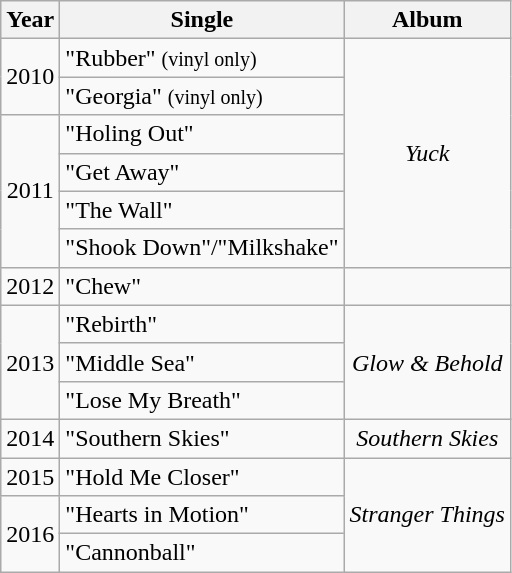<table class="wikitable" style="text-align:center;">
<tr>
<th scope="col">Year</th>
<th scope="col">Single</th>
<th scope="col">Album</th>
</tr>
<tr>
<td rowspan="2">2010</td>
<td align=left>"Rubber" <small>(vinyl only)</small></td>
<td rowspan="6"><em>Yuck</em></td>
</tr>
<tr>
<td align=left>"Georgia" <small>(vinyl only)</small></td>
</tr>
<tr>
<td rowspan="4">2011</td>
<td align=left>"Holing Out"</td>
</tr>
<tr>
<td align=left>"Get Away"</td>
</tr>
<tr>
<td align=left>"The Wall"</td>
</tr>
<tr>
<td align=left>"Shook Down"/"Milkshake"</td>
</tr>
<tr>
<td>2012</td>
<td align=left>"Chew"</td>
<td></td>
</tr>
<tr>
<td rowspan="3">2013</td>
<td align=left>"Rebirth"</td>
<td rowspan="3"><em>Glow & Behold</em></td>
</tr>
<tr>
<td align=left>"Middle Sea"</td>
</tr>
<tr>
<td align=left>"Lose My Breath"</td>
</tr>
<tr>
<td>2014</td>
<td align=left>"Southern Skies"</td>
<td><em>Southern Skies</em></td>
</tr>
<tr>
<td>2015</td>
<td align=left>"Hold Me Closer"</td>
<td rowspan="3"><em>Stranger Things</em></td>
</tr>
<tr>
<td rowspan="2">2016</td>
<td align=left>"Hearts in Motion"</td>
</tr>
<tr>
<td align=left>"Cannonball"</td>
</tr>
</table>
